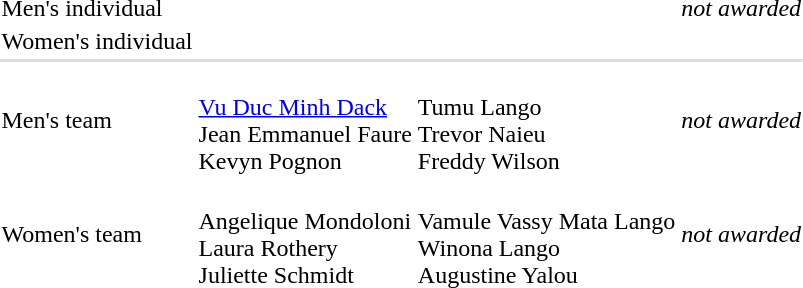<table>
<tr>
<td>Men's individual</td>
<td></td>
<td></td>
<td><em>not awarded</em></td>
</tr>
<tr>
<td>Women's individual </td>
<td></td>
<td nowrap></td>
<td nowrap></td>
</tr>
<tr bgcolor=#dddddd>
<td colspan=4></td>
</tr>
<tr>
<td>Men's team </td>
<td nowrap> <br><a href='#'>Vu Duc Minh Dack</a><br>Jean Emmanuel Faure<br>Kevyn Pognon</td>
<td> <br>Tumu Lango <br>Trevor Naieu <br>Freddy Wilson</td>
<td><em>not awarded</em></td>
</tr>
<tr>
<td>Women's team</td>
<td> <br>Angelique Mondoloni <br>Laura Rothery <br>Juliette Schmidt</td>
<td> <br>Vamule Vassy Mata Lango <br>Winona Lango <br>Augustine Yalou</td>
<td><em>not awarded</em></td>
</tr>
</table>
